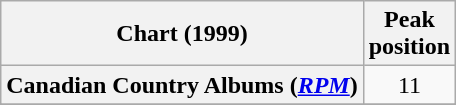<table class="wikitable sortable plainrowheaders" style="text-align:center">
<tr>
<th scope="col">Chart (1999)</th>
<th scope="col">Peak<br> position</th>
</tr>
<tr>
<th scope="row">Canadian Country Albums (<em><a href='#'>RPM</a></em>)</th>
<td>11</td>
</tr>
<tr>
</tr>
<tr>
</tr>
</table>
